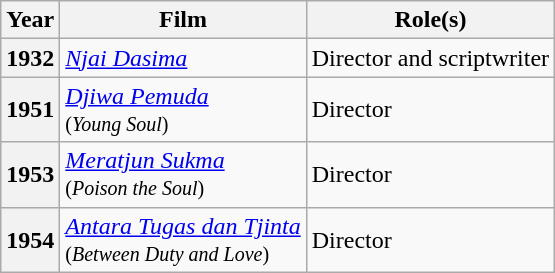<table class="wikitable sortable">
<tr>
<th scope="col">Year</th>
<th scope="col">Film</th>
<th scope="col">Role(s)</th>
</tr>
<tr>
<th scope="row">1932</th>
<td><em><a href='#'>Njai Dasima</a></em></td>
<td>Director and scriptwriter</td>
</tr>
<tr>
<th scope="row">1951</th>
<td><em><a href='#'>Djiwa Pemuda</a></em> <br><small>(<em>Young Soul</em>)</small></td>
<td>Director</td>
</tr>
<tr>
<th scope="row">1953</th>
<td><em><a href='#'>Meratjun Sukma</a></em> <br><small>(<em>Poison the Soul</em>)</small></td>
<td>Director</td>
</tr>
<tr>
<th scope="row">1954</th>
<td><em><a href='#'>Antara Tugas dan Tjinta</a></em> <br><small>(<em>Between Duty and Love</em>)</small></td>
<td>Director</td>
</tr>
</table>
